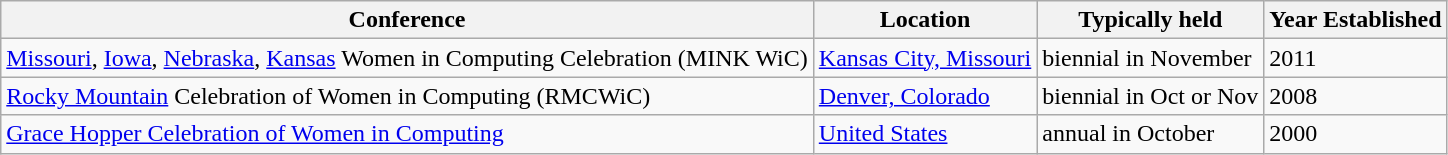<table class="wikitable">
<tr>
<th>Conference</th>
<th>Location</th>
<th>Typically held</th>
<th>Year Established</th>
</tr>
<tr>
<td><a href='#'>Missouri</a>, <a href='#'>Iowa</a>, <a href='#'>Nebraska</a>, <a href='#'>Kansas</a> Women in Computing Celebration (MINK WiC)</td>
<td><a href='#'>Kansas City, Missouri</a></td>
<td>biennial in November</td>
<td>2011</td>
</tr>
<tr>
<td><a href='#'>Rocky Mountain</a> Celebration of Women in Computing (RMCWiC)</td>
<td><a href='#'>Denver, Colorado</a></td>
<td>biennial in Oct or Nov</td>
<td>2008</td>
</tr>
<tr>
<td><a href='#'>Grace Hopper Celebration of Women in Computing</a></td>
<td><a href='#'>United States</a></td>
<td>annual in October</td>
<td>2000</td>
</tr>
</table>
